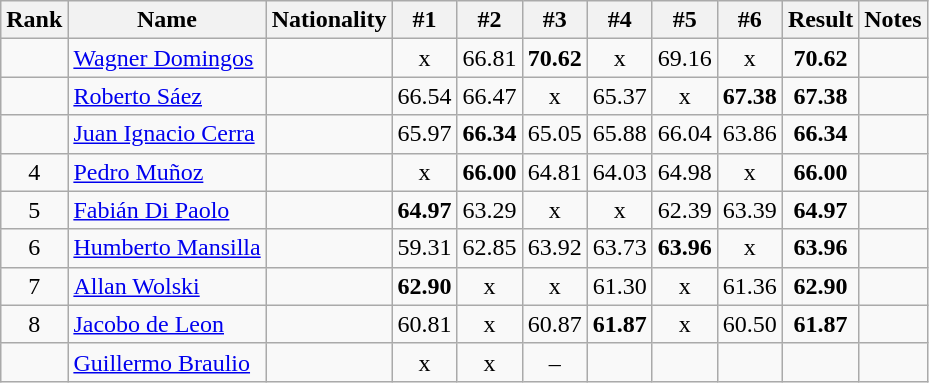<table class="wikitable sortable" style="text-align:center">
<tr>
<th>Rank</th>
<th>Name</th>
<th>Nationality</th>
<th>#1</th>
<th>#2</th>
<th>#3</th>
<th>#4</th>
<th>#5</th>
<th>#6</th>
<th>Result</th>
<th>Notes</th>
</tr>
<tr>
<td></td>
<td align=left><a href='#'>Wagner Domingos</a></td>
<td align=left></td>
<td>x</td>
<td>66.81</td>
<td><strong>70.62</strong></td>
<td>x</td>
<td>69.16</td>
<td>x</td>
<td><strong>70.62</strong></td>
<td></td>
</tr>
<tr>
<td></td>
<td align=left><a href='#'>Roberto Sáez</a></td>
<td align=left></td>
<td>66.54</td>
<td>66.47</td>
<td>x</td>
<td>65.37</td>
<td>x</td>
<td><strong>67.38</strong></td>
<td><strong>67.38</strong></td>
<td></td>
</tr>
<tr>
<td></td>
<td align=left><a href='#'>Juan Ignacio Cerra</a></td>
<td align=left></td>
<td>65.97</td>
<td><strong>66.34</strong></td>
<td>65.05</td>
<td>65.88</td>
<td>66.04</td>
<td>63.86</td>
<td><strong>66.34</strong></td>
<td></td>
</tr>
<tr>
<td>4</td>
<td align=left><a href='#'>Pedro Muñoz</a></td>
<td align=left></td>
<td>x</td>
<td><strong>66.00</strong></td>
<td>64.81</td>
<td>64.03</td>
<td>64.98</td>
<td>x</td>
<td><strong>66.00</strong></td>
<td></td>
</tr>
<tr>
<td>5</td>
<td align=left><a href='#'>Fabián Di Paolo</a></td>
<td align=left></td>
<td><strong>64.97</strong></td>
<td>63.29</td>
<td>x</td>
<td>x</td>
<td>62.39</td>
<td>63.39</td>
<td><strong>64.97</strong></td>
<td></td>
</tr>
<tr>
<td>6</td>
<td align=left><a href='#'>Humberto Mansilla</a></td>
<td align=left></td>
<td>59.31</td>
<td>62.85</td>
<td>63.92</td>
<td>63.73</td>
<td><strong>63.96</strong></td>
<td>x</td>
<td><strong>63.96</strong></td>
<td></td>
</tr>
<tr>
<td>7</td>
<td align=left><a href='#'>Allan Wolski</a></td>
<td align=left></td>
<td><strong>62.90</strong></td>
<td>x</td>
<td>x</td>
<td>61.30</td>
<td>x</td>
<td>61.36</td>
<td><strong>62.90</strong></td>
<td></td>
</tr>
<tr>
<td>8</td>
<td align=left><a href='#'>Jacobo de Leon</a></td>
<td align=left></td>
<td>60.81</td>
<td>x</td>
<td>60.87</td>
<td><strong>61.87</strong></td>
<td>x</td>
<td>60.50</td>
<td><strong>61.87</strong></td>
<td></td>
</tr>
<tr>
<td></td>
<td align=left><a href='#'>Guillermo Braulio</a></td>
<td align=left></td>
<td>x</td>
<td>x</td>
<td>–</td>
<td></td>
<td></td>
<td></td>
<td><strong></strong></td>
<td></td>
</tr>
</table>
